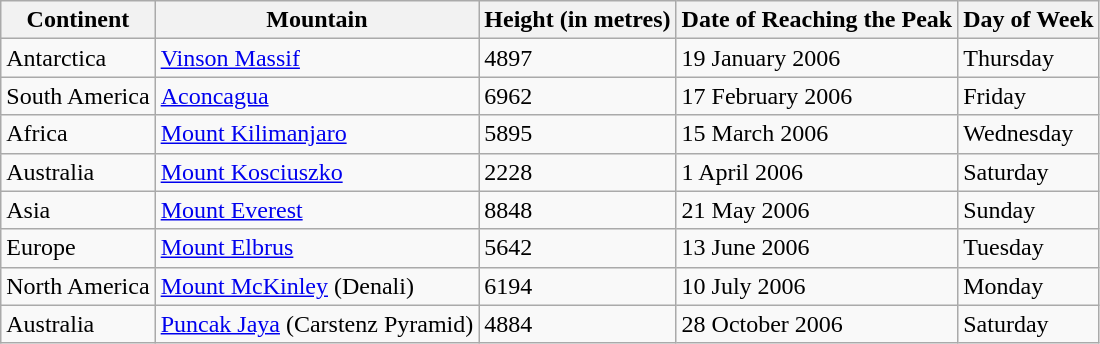<table class="wikitable sortable">
<tr>
<th>Continent</th>
<th>Mountain</th>
<th>Height (in metres)</th>
<th>Date of Reaching the Peak</th>
<th>Day of Week</th>
</tr>
<tr>
<td>Antarctica</td>
<td><a href='#'>Vinson Massif</a></td>
<td>4897</td>
<td>19 January 2006</td>
<td>Thursday</td>
</tr>
<tr>
<td>South America</td>
<td><a href='#'>Aconcagua</a></td>
<td>6962</td>
<td>17 February 2006</td>
<td>Friday</td>
</tr>
<tr>
<td>Africa</td>
<td><a href='#'>Mount Kilimanjaro</a></td>
<td>5895</td>
<td>15 March 2006</td>
<td>Wednesday</td>
</tr>
<tr>
<td>Australia</td>
<td><a href='#'>Mount Kosciuszko</a></td>
<td>2228</td>
<td>1 April 2006</td>
<td>Saturday</td>
</tr>
<tr>
<td>Asia</td>
<td><a href='#'>Mount Everest</a></td>
<td>8848</td>
<td>21 May 2006</td>
<td>Sunday</td>
</tr>
<tr>
<td>Europe</td>
<td><a href='#'>Mount Elbrus</a></td>
<td>5642</td>
<td>13 June 2006</td>
<td>Tuesday</td>
</tr>
<tr>
<td>North America</td>
<td><a href='#'>Mount McKinley</a> (Denali)</td>
<td>6194</td>
<td>10 July 2006</td>
<td>Monday</td>
</tr>
<tr>
<td>Australia</td>
<td><a href='#'>Puncak Jaya</a> (Carstenz Pyramid)</td>
<td>4884</td>
<td>28 October 2006</td>
<td>Saturday</td>
</tr>
</table>
